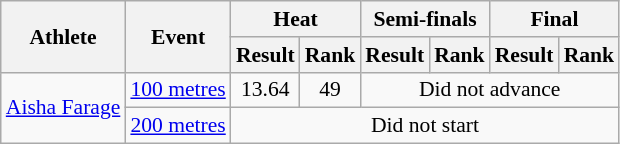<table class="wikitable" style="font-size:90%; text-align:center">
<tr>
<th rowspan="2">Athlete</th>
<th rowspan="2">Event</th>
<th colspan="2">Heat</th>
<th colspan="2">Semi-finals</th>
<th colspan="2">Final</th>
</tr>
<tr>
<th>Result</th>
<th>Rank</th>
<th>Result</th>
<th>Rank</th>
<th>Result</th>
<th>Rank</th>
</tr>
<tr>
<td align="left" rowspan="2"><a href='#'>Aisha Farage</a></td>
<td align="left"><a href='#'> 100 metres</a></td>
<td>13.64</td>
<td>49</td>
<td colspan="4">Did not advance</td>
</tr>
<tr>
<td align="left"><a href='#'> 200 metres</a></td>
<td colspan="6">Did not start</td>
</tr>
</table>
